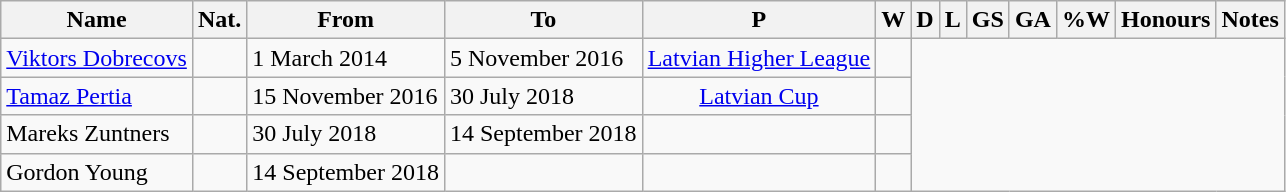<table class="wikitable sortable" style="text-align: center">
<tr>
<th>Name</th>
<th>Nat.</th>
<th class="unsortable">From</th>
<th class="unsortable">To</th>
<th abbr="TOTAL OF MATCHES PLAYED">P</th>
<th abbr="MATCHES WON">W</th>
<th abbr="MATCHES DRAWN">D</th>
<th abbr="MATCHES LOST">L</th>
<th abbr="GOALS SCORED">GS</th>
<th abbr="GOAL AGAINST">GA</th>
<th abbr="PERCENTAGE OF MATCHES WON">%W</th>
<th abbr="HONOURS">Honours</th>
<th abbr="NOTES">Notes</th>
</tr>
<tr>
<td align=left><a href='#'>Viktors Dobrecovs</a></td>
<td align=left></td>
<td align=left>1 March 2014</td>
<td align=left>5 November 2016<br></td>
<td><a href='#'>Latvian Higher League</a></td>
<td></td>
</tr>
<tr>
<td align=left><a href='#'>Tamaz Pertia</a></td>
<td align=left></td>
<td align=left>15 November 2016</td>
<td align=left>30 July 2018<br></td>
<td><a href='#'>Latvian Cup</a></td>
<td></td>
</tr>
<tr>
<td align=left>Mareks Zuntners</td>
<td align=left></td>
<td align=left>30 July 2018</td>
<td align=left>14 September 2018<br></td>
<td></td>
<td></td>
</tr>
<tr>
<td align=left>Gordon Young</td>
<td align=left></td>
<td align=left>14 September 2018</td>
<td align=left><br></td>
<td></td>
<td></td>
</tr>
</table>
